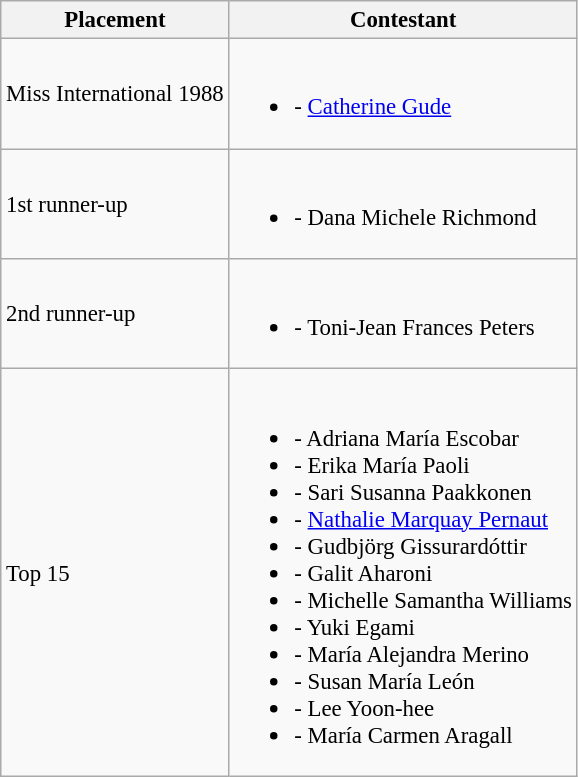<table class="wikitable sortable" style="font-size:95%;">
<tr>
<th>Placement</th>
<th>Contestant</th>
</tr>
<tr>
<td>Miss International 1988</td>
<td><br><ul><li> - <a href='#'>Catherine Gude</a></li></ul></td>
</tr>
<tr>
<td>1st runner-up</td>
<td><br><ul><li> - Dana Michele Richmond</li></ul></td>
</tr>
<tr>
<td>2nd runner-up</td>
<td><br><ul><li> - Toni-Jean Frances Peters</li></ul></td>
</tr>
<tr>
<td>Top 15</td>
<td><br><ul><li> - Adriana María Escobar</li><li> - Erika María Paoli</li><li> - Sari Susanna Paakkonen</li><li> - <a href='#'>Nathalie Marquay Pernaut</a></li><li> - Gudbjörg Gissurardóttir</li><li> - Galit Aharoni</li><li> - Michelle Samantha Williams</li><li> - Yuki Egami</li><li> - María Alejandra Merino</li><li> - Susan María León</li><li> - Lee Yoon-hee</li><li> - María Carmen Aragall</li></ul></td>
</tr>
</table>
